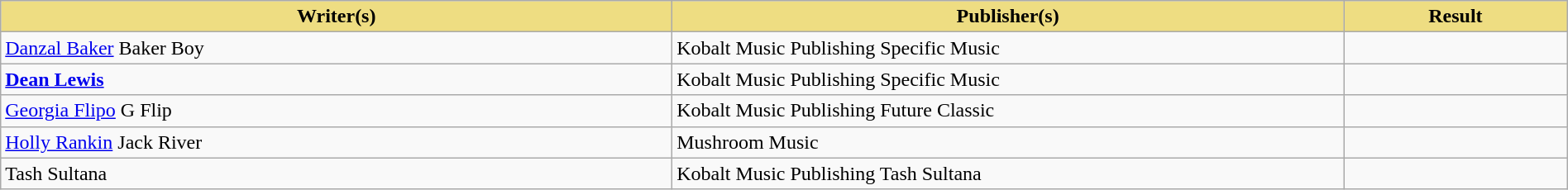<table class="wikitable" width=100%>
<tr>
<th style="width:30%;background:#EEDD82;">Writer(s)</th>
<th style="width:30%;background:#EEDD82;">Publisher(s)</th>
<th style="width:10%;background:#EEDD82;">Result</th>
</tr>
<tr>
<td><a href='#'>Danzal Baker</a>  Baker Boy</td>
<td>Kobalt Music Publishing  Specific Music</td>
<td></td>
</tr>
<tr>
<td><strong><a href='#'>Dean Lewis</a></strong></td>
<td>Kobalt Music Publishing  Specific Music</td>
<td></td>
</tr>
<tr>
<td><a href='#'>Georgia Flipo</a>  G Flip</td>
<td>Kobalt Music Publishing  Future Classic</td>
<td></td>
</tr>
<tr>
<td><a href='#'>Holly Rankin</a>  Jack River</td>
<td>Mushroom Music</td>
<td></td>
</tr>
<tr>
<td>Tash Sultana</td>
<td>Kobalt Music Publishing  Tash Sultana</td>
<td></td>
</tr>
</table>
